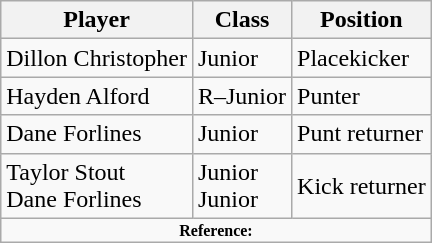<table class="wikitable" border="1">
<tr>
<th>Player</th>
<th>Class</th>
<th>Position</th>
</tr>
<tr>
<td>Dillon Christopher</td>
<td>Junior</td>
<td>Placekicker</td>
</tr>
<tr>
<td>Hayden Alford</td>
<td>R–Junior</td>
<td>Punter</td>
</tr>
<tr>
<td>Dane Forlines</td>
<td>Junior</td>
<td>Punt returner</td>
</tr>
<tr>
<td>Taylor Stout<br>Dane Forlines</td>
<td>Junior<br>Junior</td>
<td>Kick returner</td>
</tr>
<tr>
<td colspan="3" style="font-size: 8pt" align="center"><strong>Reference:</strong></td>
</tr>
</table>
